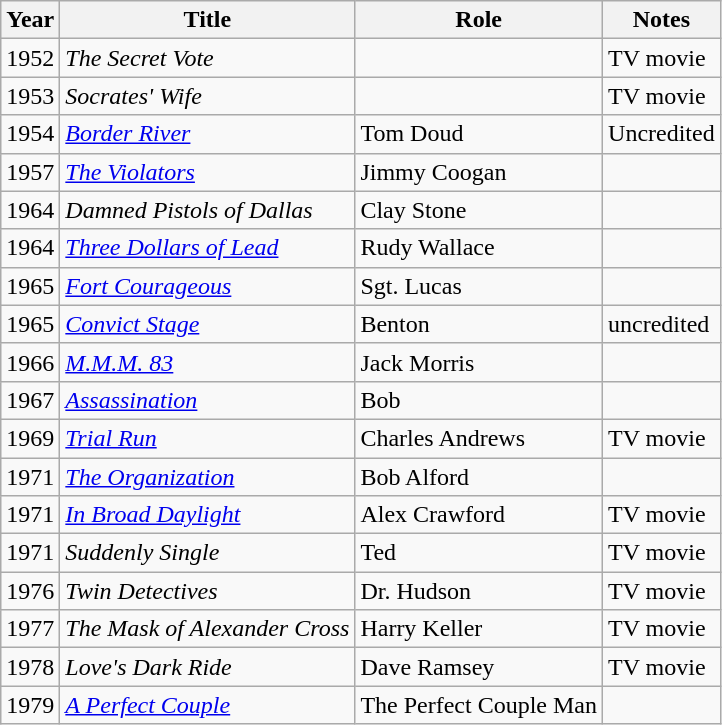<table class="wikitable">
<tr>
<th>Year</th>
<th>Title</th>
<th>Role</th>
<th>Notes</th>
</tr>
<tr>
<td>1952</td>
<td><em>The Secret Vote</em></td>
<td></td>
<td>TV movie</td>
</tr>
<tr>
<td>1953</td>
<td><em>Socrates' Wife</em></td>
<td></td>
<td>TV movie</td>
</tr>
<tr>
<td>1954</td>
<td><em><a href='#'>Border River</a></em></td>
<td>Tom Doud</td>
<td>Uncredited</td>
</tr>
<tr>
<td>1957</td>
<td><em><a href='#'>The Violators</a></em></td>
<td>Jimmy Coogan</td>
<td></td>
</tr>
<tr>
<td>1964</td>
<td><em>Damned Pistols of Dallas</em></td>
<td>Clay Stone</td>
<td></td>
</tr>
<tr>
<td>1964</td>
<td><em><a href='#'>Three Dollars of Lead</a></em></td>
<td>Rudy Wallace</td>
<td></td>
</tr>
<tr>
<td>1965</td>
<td><em><a href='#'>Fort Courageous</a></em></td>
<td>Sgt. Lucas</td>
<td></td>
</tr>
<tr>
<td>1965</td>
<td><em><a href='#'>Convict Stage</a></em></td>
<td>Benton</td>
<td>uncredited</td>
</tr>
<tr>
<td>1966</td>
<td><em><a href='#'>M.M.M. 83</a></em></td>
<td>Jack Morris</td>
<td></td>
</tr>
<tr>
<td>1967</td>
<td><em><a href='#'>Assassination</a></em></td>
<td>Bob</td>
<td></td>
</tr>
<tr>
<td>1969</td>
<td><em><a href='#'>Trial Run</a></em></td>
<td>Charles Andrews</td>
<td>TV movie</td>
</tr>
<tr>
<td>1971</td>
<td><em><a href='#'>The Organization</a></em></td>
<td>Bob Alford</td>
<td></td>
</tr>
<tr>
<td>1971</td>
<td><em><a href='#'>In Broad Daylight</a></em></td>
<td>Alex Crawford</td>
<td>TV movie</td>
</tr>
<tr>
<td>1971</td>
<td><em>Suddenly Single</em></td>
<td>Ted</td>
<td>TV movie</td>
</tr>
<tr>
<td>1976</td>
<td><em>Twin Detectives</em></td>
<td>Dr. Hudson</td>
<td>TV movie</td>
</tr>
<tr>
<td>1977</td>
<td><em>The Mask of Alexander Cross</em></td>
<td>Harry Keller</td>
<td>TV movie</td>
</tr>
<tr>
<td>1978</td>
<td><em>Love's Dark Ride</em></td>
<td>Dave Ramsey</td>
<td>TV movie</td>
</tr>
<tr>
<td>1979</td>
<td><em><a href='#'>A Perfect Couple</a></em></td>
<td>The Perfect Couple Man</td>
<td></td>
</tr>
</table>
